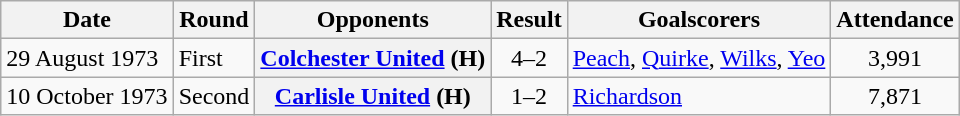<table class="wikitable plainrowheaders sortable">
<tr>
<th scope=col>Date</th>
<th scope=col>Round</th>
<th scope=col>Opponents</th>
<th scope=col>Result</th>
<th scope=col class=unsortable>Goalscorers</th>
<th scope=col>Attendance</th>
</tr>
<tr>
<td>29 August 1973</td>
<td>First</td>
<th scope=row><a href='#'>Colchester United</a> (H)</th>
<td align=center>4–2</td>
<td><a href='#'>Peach</a>, <a href='#'>Quirke</a>, <a href='#'>Wilks</a>, <a href='#'>Yeo</a></td>
<td align=center>3,991</td>
</tr>
<tr>
<td>10 October 1973</td>
<td>Second</td>
<th scope=row><a href='#'>Carlisle United</a> (H)</th>
<td align=center>1–2</td>
<td><a href='#'>Richardson</a></td>
<td align=center>7,871</td>
</tr>
</table>
